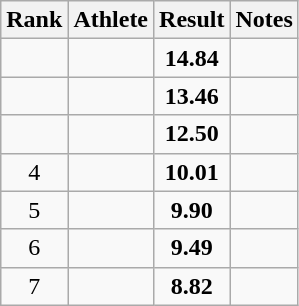<table class="wikitable">
<tr>
<th>Rank</th>
<th>Athlete</th>
<th>Result</th>
<th>Notes</th>
</tr>
<tr align=center>
<td></td>
<td align=left></td>
<td><strong>14.84</strong></td>
<td></td>
</tr>
<tr align=center>
<td></td>
<td align=left></td>
<td><strong>13.46</strong></td>
<td></td>
</tr>
<tr align=center>
<td></td>
<td align=left></td>
<td><strong>12.50</strong></td>
<td></td>
</tr>
<tr align=center>
<td>4</td>
<td align=left></td>
<td><strong>10.01</strong></td>
<td></td>
</tr>
<tr align=center>
<td>5</td>
<td align=left></td>
<td><strong>9.90</strong></td>
<td></td>
</tr>
<tr align=center>
<td>6</td>
<td align=left></td>
<td><strong>9.49</strong></td>
<td></td>
</tr>
<tr align=center>
<td>7</td>
<td align=left></td>
<td><strong>8.82</strong></td>
<td></td>
</tr>
</table>
